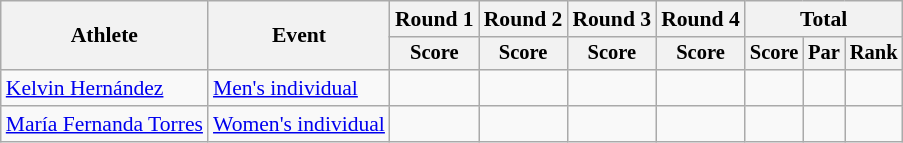<table class=wikitable style=font-size:90%;text-align:center>
<tr>
<th rowspan=2>Athlete</th>
<th rowspan=2>Event</th>
<th>Round 1</th>
<th>Round 2</th>
<th>Round 3</th>
<th>Round 4</th>
<th colspan=3>Total</th>
</tr>
<tr style=font-size:95%>
<th>Score</th>
<th>Score</th>
<th>Score</th>
<th>Score</th>
<th>Score</th>
<th>Par</th>
<th>Rank</th>
</tr>
<tr>
<td align=left><a href='#'>Kelvin Hernández</a></td>
<td align=left><a href='#'>Men's individual</a></td>
<td></td>
<td></td>
<td></td>
<td></td>
<td></td>
<td></td>
<td></td>
</tr>
<tr>
<td align=left><a href='#'>María Fernanda Torres</a></td>
<td align=left><a href='#'>Women's individual</a></td>
<td></td>
<td></td>
<td></td>
<td></td>
<td></td>
<td></td>
<td></td>
</tr>
</table>
